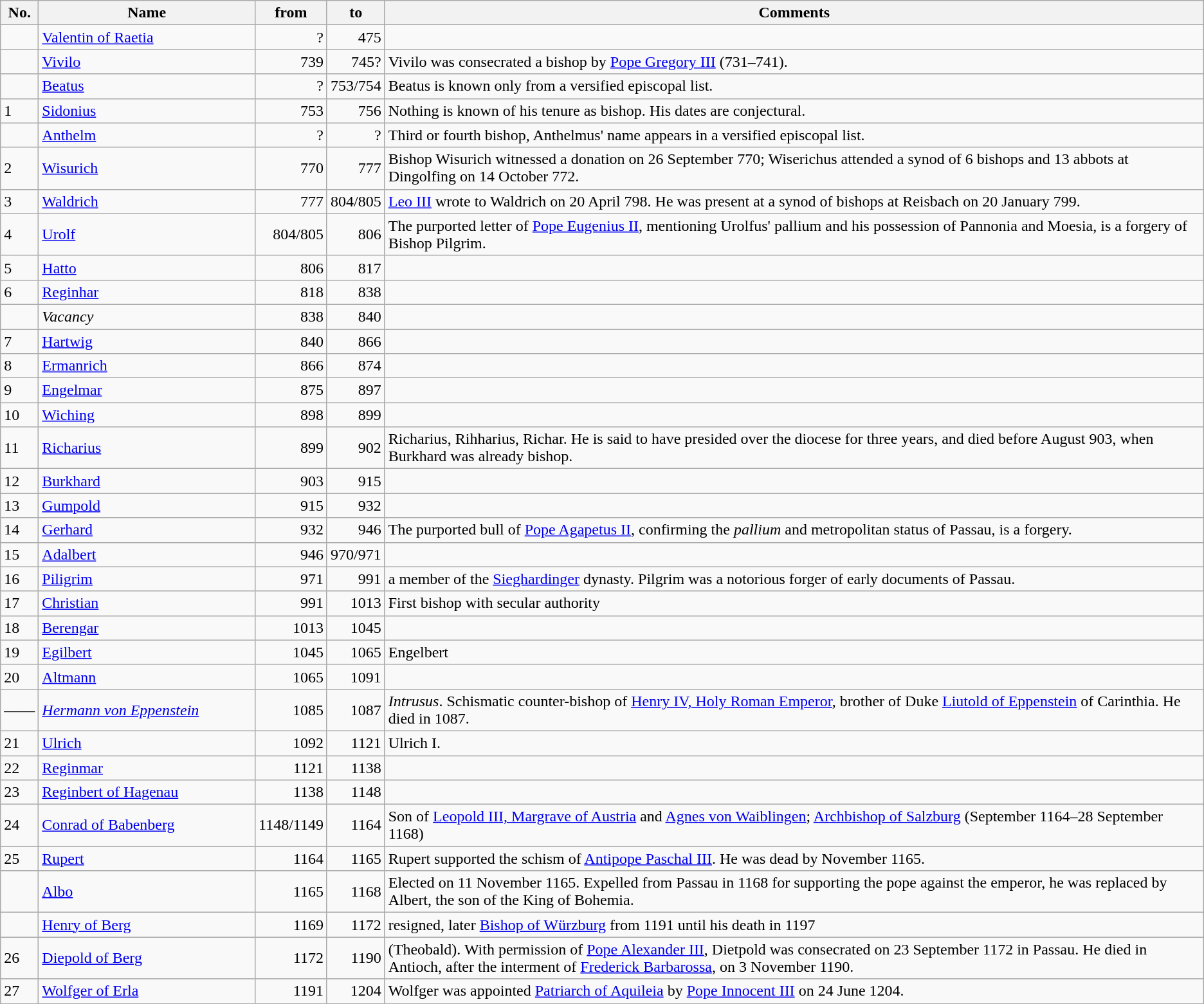<table class="wikitable">
<tr>
<th bgcolor="silver">No.</th>
<th bgcolor="silver" width="18%">Name</th>
<th bgcolor="silver">from</th>
<th bgcolor="silver">to</th>
<th bgcolor="silver">Comments</th>
</tr>
<tr>
<td> </td>
<td><a href='#'>Valentin of Raetia</a></td>
<td align="right">?</td>
<td align="right">475</td>
<td> </td>
</tr>
<tr>
<td> </td>
<td><a href='#'>Vivilo</a></td>
<td align="right">739</td>
<td align="right">745?</td>
<td>Vivilo was consecrated a bishop by <a href='#'>Pope Gregory III</a> (731–741).</td>
</tr>
<tr>
<td> </td>
<td><a href='#'>Beatus</a></td>
<td align="right">?</td>
<td align="right">753/754</td>
<td>Beatus is known only from a versified episcopal list.</td>
</tr>
<tr>
<td>1</td>
<td><a href='#'>Sidonius</a></td>
<td align="right">753</td>
<td align="right">756</td>
<td>Nothing is known of his tenure as bishop. His dates are conjectural.</td>
</tr>
<tr>
<td> </td>
<td><a href='#'>Anthelm</a></td>
<td align="right">?</td>
<td align="right">?</td>
<td>Third or fourth bishop, Anthelmus' name appears in a versified episcopal list.</td>
</tr>
<tr>
<td>2</td>
<td><a href='#'>Wisurich</a></td>
<td align="right">770</td>
<td align="right">777</td>
<td>Bishop Wisurich witnessed a donation on 26 September 770; Wiserichus attended a synod of 6 bishops and 13 abbots at Dingolfing on 14 October 772.</td>
</tr>
<tr>
<td>3</td>
<td><a href='#'>Waldrich</a></td>
<td align="right">777</td>
<td align="right">804/805</td>
<td><a href='#'>Leo III</a> wrote to Waldrich on 20 April 798. He was present at a synod of bishops at Reisbach on 20 January 799.</td>
</tr>
<tr>
<td>4</td>
<td><a href='#'>Urolf</a></td>
<td align="right">804/805</td>
<td align="right">806</td>
<td>The purported letter of <a href='#'>Pope Eugenius II</a>, mentioning Urolfus' pallium and his possession of Pannonia and Moesia, is a forgery of Bishop Pilgrim.</td>
</tr>
<tr>
<td>5</td>
<td><a href='#'>Hatto</a></td>
<td align="right">806</td>
<td align="right">817</td>
<td> </td>
</tr>
<tr>
<td>6</td>
<td><a href='#'>Reginhar</a></td>
<td align="right">818</td>
<td align="right">838</td>
<td> </td>
</tr>
<tr>
<td> </td>
<td><em>Vacancy</em></td>
<td align="right">838</td>
<td align="right">840</td>
<td> </td>
</tr>
<tr>
<td>7</td>
<td><a href='#'>Hartwig</a></td>
<td align="right">840</td>
<td align="right">866</td>
<td> </td>
</tr>
<tr>
<td>8</td>
<td><a href='#'>Ermanrich</a></td>
<td align="right">866</td>
<td align="right">874</td>
<td> </td>
</tr>
<tr>
<td>9</td>
<td><a href='#'>Engelmar</a></td>
<td align="right">875</td>
<td align="right">897</td>
<td> </td>
</tr>
<tr>
<td>10</td>
<td><a href='#'>Wiching</a></td>
<td align="right">898</td>
<td align="right">899</td>
<td> </td>
</tr>
<tr>
<td>11</td>
<td><a href='#'>Richarius</a></td>
<td align="right">899</td>
<td align="right">902</td>
<td>Richarius, Rihharius, Richar. He is said to have presided over the diocese for three years, and died before August 903, when Burkhard was already bishop.</td>
</tr>
<tr>
<td>12</td>
<td><a href='#'>Burkhard</a></td>
<td align="right">903</td>
<td align="right">915</td>
<td> </td>
</tr>
<tr>
<td>13</td>
<td><a href='#'>Gumpold</a></td>
<td align="right">915</td>
<td align="right">932</td>
<td> </td>
</tr>
<tr>
<td>14</td>
<td><a href='#'>Gerhard</a></td>
<td align="right">932</td>
<td align="right">946</td>
<td>The purported bull of <a href='#'>Pope Agapetus II</a>, confirming the <em>pallium</em> and metropolitan status of Passau, is a forgery.</td>
</tr>
<tr>
<td>15</td>
<td><a href='#'>Adalbert</a></td>
<td align="right">946</td>
<td align="right">970/971</td>
<td> </td>
</tr>
<tr>
<td>16</td>
<td><a href='#'>Piligrim</a></td>
<td align="right">971</td>
<td align="right">991</td>
<td>a member of the <a href='#'>Sieghardinger</a> dynasty. Pilgrim was a notorious forger of early documents of Passau.</td>
</tr>
<tr>
<td>17</td>
<td><a href='#'>Christian</a></td>
<td align="right">991</td>
<td align="right">1013</td>
<td>First bishop with secular authority</td>
</tr>
<tr>
<td>18</td>
<td><a href='#'>Berengar</a></td>
<td align="right">1013</td>
<td align="right">1045</td>
<td> </td>
</tr>
<tr>
<td>19</td>
<td><a href='#'>Egilbert</a></td>
<td align="right">1045</td>
<td align="right">1065</td>
<td>Engelbert</td>
</tr>
<tr>
<td>20</td>
<td><a href='#'>Altmann</a></td>
<td align="right">1065</td>
<td align="right">1091</td>
<td> </td>
</tr>
<tr>
<td>——</td>
<td><a href='#'><em>Hermann von Eppenstein</em></a></td>
<td align="right">1085</td>
<td align="right">1087</td>
<td><em>Intrusus</em>. Schismatic counter-bishop of <a href='#'>Henry IV, Holy Roman Emperor</a>, brother of Duke <a href='#'>Liutold of Eppenstein</a> of Carinthia. He died in 1087.</td>
</tr>
<tr>
<td>21</td>
<td><a href='#'>Ulrich</a></td>
<td align="right">1092</td>
<td align="right">1121</td>
<td>Ulrich I.</td>
</tr>
<tr>
<td>22</td>
<td><a href='#'>Reginmar</a></td>
<td align="right">1121</td>
<td align="right">1138</td>
<td> </td>
</tr>
<tr>
<td>23</td>
<td><a href='#'>Reginbert of Hagenau</a></td>
<td align="right">1138</td>
<td align="right">1148</td>
<td> </td>
</tr>
<tr>
<td>24</td>
<td><a href='#'>Conrad of Babenberg</a></td>
<td align="right">1148/1149</td>
<td align="right">1164</td>
<td>Son of <a href='#'>Leopold III, Margrave of Austria</a> and <a href='#'>Agnes von Waiblingen</a>; <a href='#'>Archbishop of Salzburg</a> (September 1164–28 September 1168)</td>
</tr>
<tr>
<td>25</td>
<td><a href='#'>Rupert</a></td>
<td align="right">1164</td>
<td align="right">1165</td>
<td>Rupert supported the schism of <a href='#'>Antipope Paschal III</a>. He was dead by November 1165.</td>
</tr>
<tr>
<td> </td>
<td><a href='#'>Albo</a></td>
<td align="right">1165</td>
<td align="right">1168</td>
<td>Elected on 11 November 1165. Expelled from Passau in 1168 for supporting the pope against the emperor, he was replaced by Albert, the son of the King of Bohemia.</td>
</tr>
<tr>
<td> </td>
<td><a href='#'>Henry of Berg</a></td>
<td align="right">1169</td>
<td align="right">1172</td>
<td>resigned, later <a href='#'>Bishop of Würzburg</a> from 1191 until his death in 1197</td>
</tr>
<tr>
<td>26</td>
<td><a href='#'>Diepold of Berg</a></td>
<td align="right">1172</td>
<td align="right">1190</td>
<td>(Theobald). With permission of <a href='#'>Pope Alexander III</a>, Dietpold was consecrated on 23 September 1172 in Passau. He died in Antioch, after the interment of <a href='#'>Frederick Barbarossa</a>, on 3 November 1190.</td>
</tr>
<tr>
<td>27</td>
<td><a href='#'>Wolfger of Erla</a></td>
<td align="right">1191</td>
<td align="right">1204</td>
<td>Wolfger was appointed <a href='#'>Patriarch of Aquileia</a> by <a href='#'>Pope Innocent III</a> on 24 June 1204.</td>
</tr>
</table>
